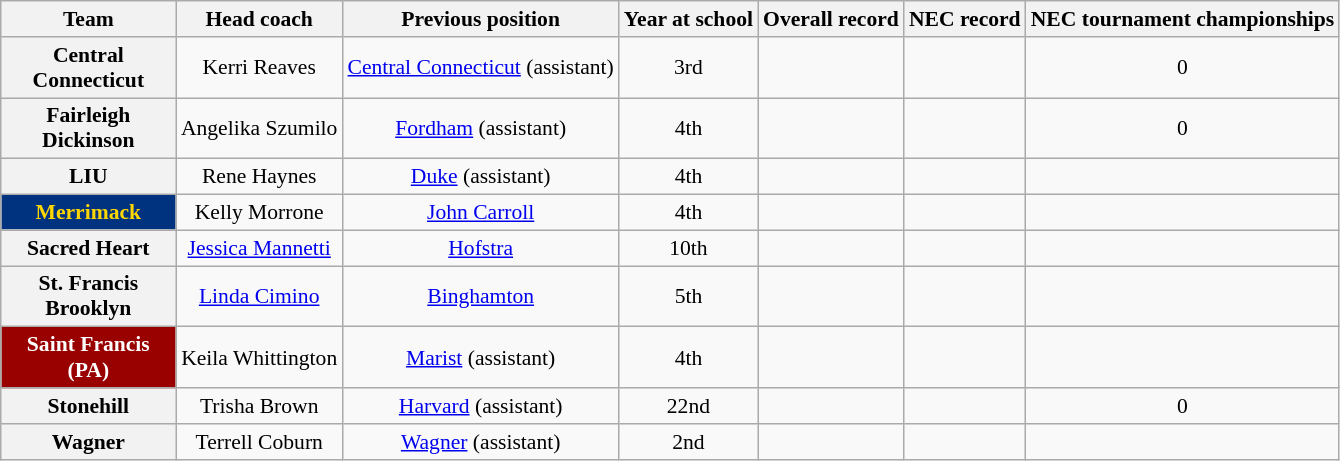<table class="wikitable sortable" style="text-align: center;font-size:90%;">
<tr>
<th width="110">Team</th>
<th>Head coach</th>
<th>Previous position</th>
<th>Year at school</th>
<th>Overall record</th>
<th>NEC record</th>
<th>NEC tournament championships</th>
</tr>
<tr>
<th style=>Central Connecticut</th>
<td>Kerri Reaves</td>
<td><a href='#'>Central Connecticut</a> (assistant)</td>
<td>3rd</td>
<td></td>
<td></td>
<td>0</td>
</tr>
<tr>
<th style=>Fairleigh Dickinson</th>
<td>Angelika Szumilo</td>
<td><a href='#'>Fordham</a> (assistant)</td>
<td>4th</td>
<td></td>
<td></td>
<td>0</td>
</tr>
<tr>
<th style=>LIU</th>
<td>Rene Haynes</td>
<td><a href='#'>Duke</a> (assistant)</td>
<td>4th</td>
<td></td>
<td></td>
<td></td>
</tr>
<tr>
<th style="background:#00337F; color:#FFD700;">Merrimack</th>
<td>Kelly Morrone</td>
<td><a href='#'>John Carroll</a></td>
<td>4th</td>
<td></td>
<td></td>
<td></td>
</tr>
<tr>
<th style=>Sacred Heart</th>
<td><a href='#'>Jessica Mannetti</a></td>
<td><a href='#'>Hofstra</a></td>
<td>10th</td>
<td></td>
<td></td>
<td></td>
</tr>
<tr>
<th style=>St. Francis Brooklyn</th>
<td><a href='#'>Linda Cimino</a></td>
<td><a href='#'>Binghamton</a></td>
<td>5th</td>
<td></td>
<td></td>
<td></td>
</tr>
<tr>
<th style="background:#990000; color:#FFFFFF;">Saint Francis (PA)</th>
<td>Keila Whittington</td>
<td><a href='#'>Marist</a> (assistant)</td>
<td>4th</td>
<td></td>
<td></td>
<td></td>
</tr>
<tr>
<th style=>Stonehill</th>
<td>Trisha Brown</td>
<td><a href='#'>Harvard</a> (assistant)</td>
<td>22nd</td>
<td></td>
<td></td>
<td>0</td>
</tr>
<tr>
<th style=>Wagner</th>
<td>Terrell Coburn</td>
<td><a href='#'>Wagner</a> (assistant)</td>
<td>2nd</td>
<td></td>
<td></td>
<td></td>
</tr>
</table>
